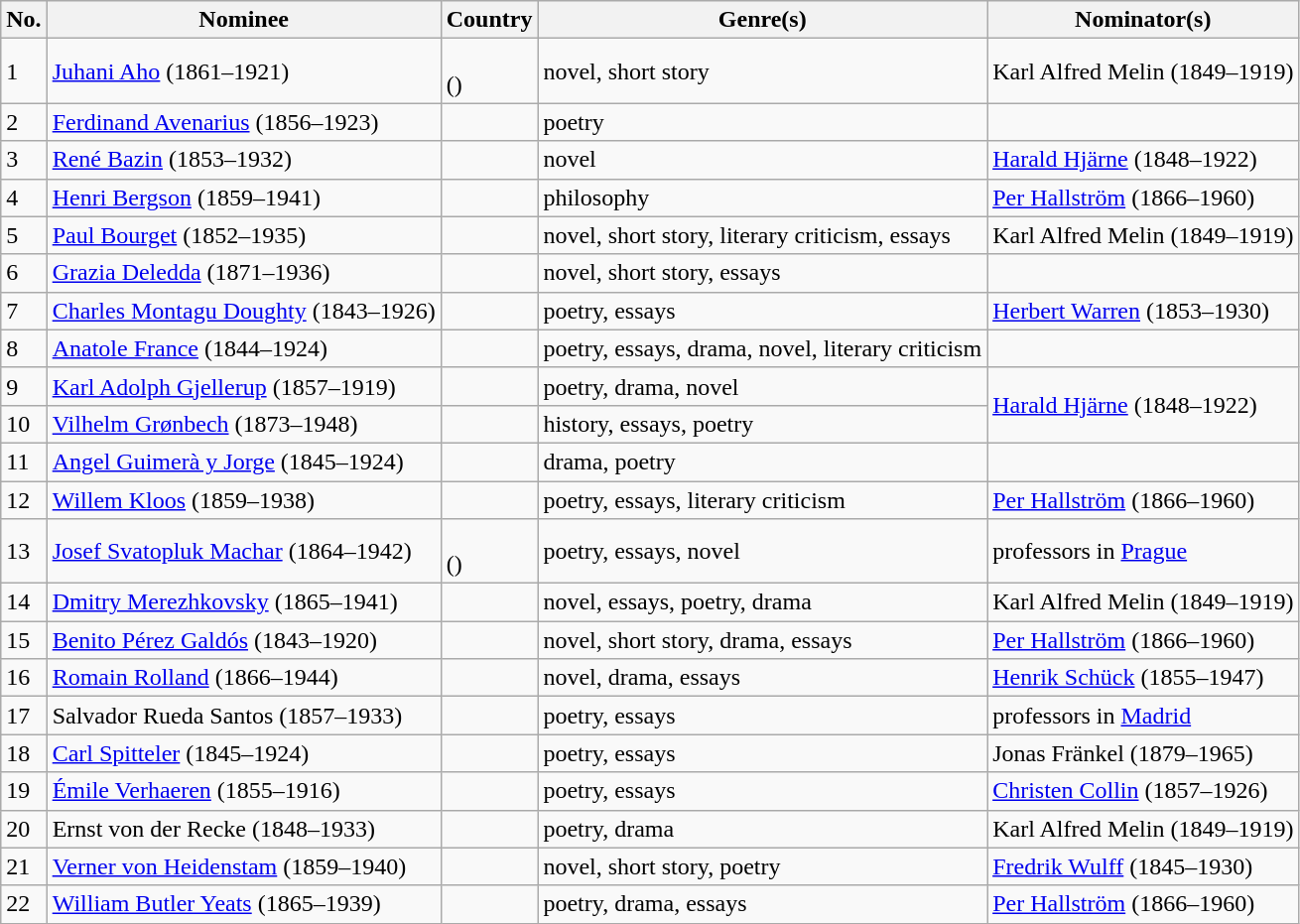<table class="sortable wikitable mw-collapsible">
<tr>
<th scope=col>No.</th>
<th scope=col>Nominee</th>
<th scope=col>Country</th>
<th scope=col>Genre(s)</th>
<th scope=col>Nominator(s)</th>
</tr>
<tr>
<td>1</td>
<td><a href='#'>Juhani Aho</a> (1861–1921)</td>
<td><br>()</td>
<td>novel, short story</td>
<td>Karl Alfred Melin (1849–1919)</td>
</tr>
<tr>
<td>2</td>
<td><a href='#'>Ferdinand Avenarius</a> (1856–1923)</td>
<td></td>
<td>poetry</td>
<td></td>
</tr>
<tr>
<td>3</td>
<td><a href='#'>René Bazin</a> (1853–1932)</td>
<td></td>
<td>novel</td>
<td><a href='#'>Harald Hjärne</a> (1848–1922)</td>
</tr>
<tr>
<td>4</td>
<td><a href='#'>Henri Bergson</a> (1859–1941)</td>
<td></td>
<td>philosophy</td>
<td><a href='#'>Per Hallström</a> (1866–1960)</td>
</tr>
<tr>
<td>5</td>
<td><a href='#'>Paul Bourget</a> (1852–1935)</td>
<td></td>
<td>novel, short story, literary criticism, essays</td>
<td>Karl Alfred Melin (1849–1919)</td>
</tr>
<tr>
<td>6</td>
<td><a href='#'>Grazia Deledda</a> (1871–1936)</td>
<td></td>
<td>novel, short story, essays</td>
<td></td>
</tr>
<tr>
<td>7</td>
<td><a href='#'>Charles Montagu Doughty</a> (1843–1926)</td>
<td></td>
<td>poetry, essays</td>
<td><a href='#'>Herbert Warren</a> (1853–1930)</td>
</tr>
<tr>
<td>8</td>
<td><a href='#'>Anatole France</a> (1844–1924)</td>
<td></td>
<td>poetry, essays, drama, novel, literary criticism</td>
<td></td>
</tr>
<tr>
<td>9</td>
<td><a href='#'>Karl Adolph Gjellerup</a> (1857–1919)</td>
<td></td>
<td>poetry, drama, novel</td>
<td rowspan=2><a href='#'>Harald Hjärne</a> (1848–1922)</td>
</tr>
<tr>
<td>10</td>
<td><a href='#'>Vilhelm Grønbech</a> (1873–1948)</td>
<td></td>
<td>history, essays, poetry</td>
</tr>
<tr>
<td>11</td>
<td><a href='#'>Angel Guimerà y Jorge</a> (1845–1924)</td>
<td></td>
<td>drama, poetry</td>
<td></td>
</tr>
<tr>
<td>12</td>
<td><a href='#'>Willem Kloos</a> (1859–1938)</td>
<td></td>
<td>poetry, essays, literary criticism</td>
<td><a href='#'>Per Hallström</a> (1866–1960)</td>
</tr>
<tr>
<td>13</td>
<td><a href='#'>Josef Svatopluk Machar</a> (1864–1942)</td>
<td><br>()</td>
<td>poetry, essays, novel</td>
<td>professors in <a href='#'>Prague</a></td>
</tr>
<tr>
<td>14</td>
<td><a href='#'>Dmitry Merezhkovsky</a> (1865–1941)</td>
<td></td>
<td>novel, essays, poetry, drama</td>
<td>Karl Alfred Melin (1849–1919)</td>
</tr>
<tr>
<td>15</td>
<td><a href='#'>Benito Pérez Galdós</a> (1843–1920)</td>
<td></td>
<td>novel, short story, drama, essays</td>
<td><a href='#'>Per Hallström</a> (1866–1960)</td>
</tr>
<tr>
<td>16</td>
<td><a href='#'>Romain Rolland</a> (1866–1944)</td>
<td></td>
<td>novel, drama, essays</td>
<td><a href='#'>Henrik Schück</a> (1855–1947)</td>
</tr>
<tr>
<td>17</td>
<td>Salvador Rueda Santos (1857–1933)</td>
<td></td>
<td>poetry, essays</td>
<td>professors in <a href='#'>Madrid</a></td>
</tr>
<tr>
<td>18</td>
<td><a href='#'>Carl Spitteler</a> (1845–1924)</td>
<td></td>
<td>poetry, essays</td>
<td>Jonas Fränkel (1879–1965)</td>
</tr>
<tr>
<td>19</td>
<td><a href='#'>Émile Verhaeren</a> (1855–1916)</td>
<td></td>
<td>poetry, essays</td>
<td><a href='#'>Christen Collin</a> (1857–1926)</td>
</tr>
<tr>
<td>20</td>
<td>Ernst von der Recke (1848–1933)</td>
<td></td>
<td>poetry, drama</td>
<td>Karl Alfred Melin (1849–1919)</td>
</tr>
<tr>
<td>21</td>
<td><a href='#'>Verner von Heidenstam</a> (1859–1940)</td>
<td></td>
<td>novel, short story, poetry</td>
<td><a href='#'>Fredrik Wulff</a> (1845–1930)</td>
</tr>
<tr>
<td>22</td>
<td><a href='#'>William Butler Yeats</a> (1865–1939)</td>
<td></td>
<td>poetry, drama, essays</td>
<td><a href='#'>Per Hallström</a> (1866–1960)</td>
</tr>
</table>
